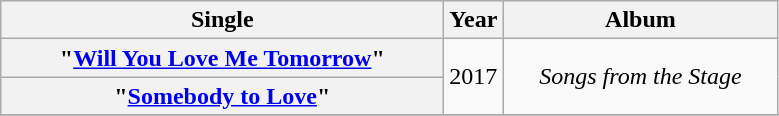<table class="wikitable plainrowheaders" style="text-align:center;">
<tr>
<th scope="col" style="width:18em;">Single</th>
<th scope="col" style="width:1em;">Year</th>
<th scope="col" style="width:11em;">Album</th>
</tr>
<tr>
<th scope="row">"<a href='#'>Will You Love Me Tomorrow</a>"</th>
<td rowspan="2">2017</td>
<td rowspan="2"><em>Songs from the Stage</em></td>
</tr>
<tr>
<th scope="row">"<a href='#'>Somebody to Love</a>"</th>
</tr>
<tr>
</tr>
</table>
